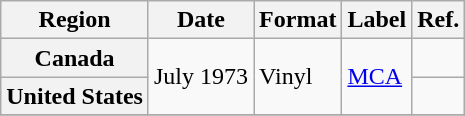<table class="wikitable plainrowheaders">
<tr>
<th scope="col">Region</th>
<th scope="col">Date</th>
<th scope="col">Format</th>
<th scope="col">Label</th>
<th scope="col">Ref.</th>
</tr>
<tr>
<th scope="row">Canada</th>
<td rowspan="2">July 1973</td>
<td rowspan="2">Vinyl</td>
<td rowspan="2"><a href='#'>MCA</a></td>
<td></td>
</tr>
<tr>
<th scope="row">United States</th>
<td></td>
</tr>
<tr>
</tr>
</table>
